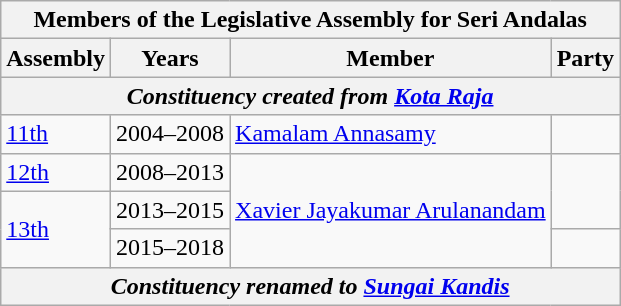<table class="wikitable">
<tr>
<th colspan="4">Members of the Legislative Assembly for Seri Andalas</th>
</tr>
<tr>
<th>Assembly</th>
<th>Years</th>
<th>Member</th>
<th>Party</th>
</tr>
<tr>
<th colspan="4" align="center"><em>Constituency created from <a href='#'>Kota Raja</a></em></th>
</tr>
<tr>
<td><a href='#'>11th</a></td>
<td>2004–2008</td>
<td><a href='#'>Kamalam Annasamy</a></td>
<td bgcolor=></td>
</tr>
<tr>
<td><a href='#'>12th</a></td>
<td>2008–2013</td>
<td rowspan=3><a href='#'>Xavier Jayakumar Arulanandam</a></td>
<td rowspan=2 bgcolor=></td>
</tr>
<tr>
<td rowspan=2><a href='#'>13th</a></td>
<td>2013–2015</td>
</tr>
<tr>
<td>2015–2018</td>
<td bgcolor=></td>
</tr>
<tr>
<th colspan="4" align="center"><em>Constituency renamed to <a href='#'>Sungai Kandis</a></em></th>
</tr>
</table>
